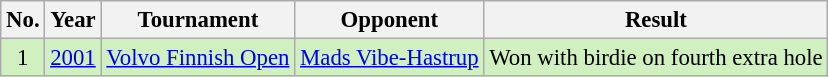<table class="wikitable" style="font-size:95%;">
<tr>
<th>No.</th>
<th>Year</th>
<th>Tournament</th>
<th>Opponent</th>
<th>Result</th>
</tr>
<tr style="background:#D0F0C0;">
<td align=center>1</td>
<td><a href='#'>2001</a></td>
<td><a href='#'>Volvo Finnish Open</a></td>
<td> <a href='#'>Mads Vibe-Hastrup</a></td>
<td>Won with birdie on fourth extra hole</td>
</tr>
</table>
